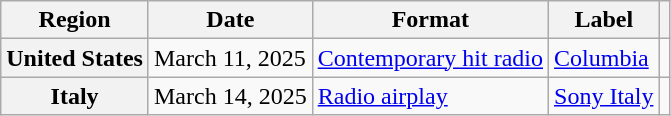<table class="wikitable plainrowheaders">
<tr>
<th scope="col">Region</th>
<th scope="col">Date</th>
<th scope="col">Format</th>
<th scope="col">Label</th>
<th scope="col"></th>
</tr>
<tr>
<th scope="row">United States</th>
<td>March 11, 2025</td>
<td><a href='#'>Contemporary hit radio</a></td>
<td><a href='#'>Columbia</a></td>
<td style="text-align:center"></td>
</tr>
<tr>
<th scope="row">Italy</th>
<td>March 14, 2025</td>
<td><a href='#'>Radio airplay</a></td>
<td><a href='#'>Sony Italy</a></td>
<td style="text-align:center"></td>
</tr>
</table>
